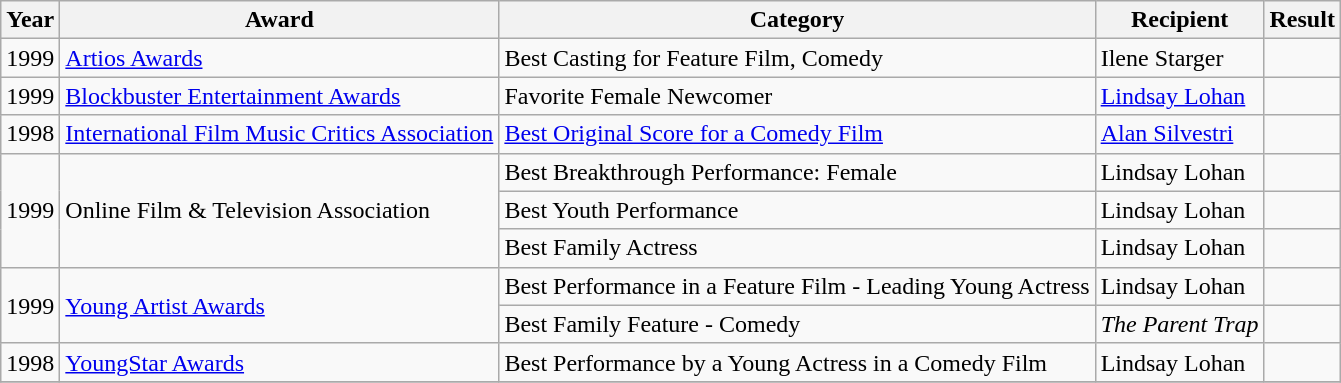<table class="wikitable">
<tr>
<th>Year</th>
<th>Award</th>
<th>Category</th>
<th>Recipient</th>
<th>Result</th>
</tr>
<tr>
<td rowspan="1">1999</td>
<td><a href='#'>Artios Awards</a></td>
<td>Best Casting for Feature Film, Comedy</td>
<td>Ilene Starger</td>
<td></td>
</tr>
<tr>
<td rowspan="1">1999</td>
<td><a href='#'>Blockbuster Entertainment Awards</a></td>
<td>Favorite Female Newcomer</td>
<td><a href='#'>Lindsay Lohan</a></td>
<td></td>
</tr>
<tr>
<td rowspan="1">1998</td>
<td><a href='#'>International Film Music Critics Association</a></td>
<td><a href='#'>Best Original Score for a Comedy Film</a></td>
<td><a href='#'>Alan Silvestri</a></td>
<td></td>
</tr>
<tr>
<td rowspan="3">1999</td>
<td rowspan="3">Online Film & Television Association</td>
<td>Best Breakthrough Performance: Female</td>
<td>Lindsay Lohan</td>
<td></td>
</tr>
<tr>
<td>Best Youth Performance</td>
<td>Lindsay Lohan</td>
<td></td>
</tr>
<tr>
<td>Best Family Actress</td>
<td>Lindsay Lohan</td>
<td></td>
</tr>
<tr>
<td rowspan="2">1999</td>
<td rowspan="2"><a href='#'>Young Artist Awards</a></td>
<td>Best Performance in a Feature Film - Leading Young Actress</td>
<td>Lindsay Lohan</td>
<td></td>
</tr>
<tr>
<td>Best Family Feature - Comedy</td>
<td><em>The Parent Trap</em></td>
<td></td>
</tr>
<tr>
<td rowspan="1">1998</td>
<td><a href='#'>YoungStar Awards</a></td>
<td>Best Performance by a Young Actress in a Comedy Film</td>
<td>Lindsay Lohan</td>
<td></td>
</tr>
<tr>
</tr>
</table>
